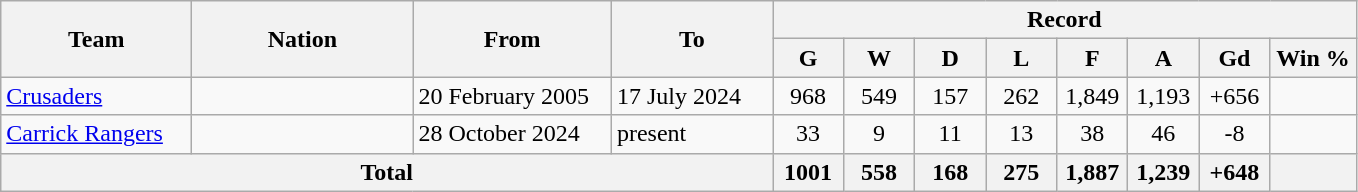<table class="wikitable" style="text-align: center">
<tr>
<th rowspan=2! width=120>Team</th>
<th rowspan=2! width=140>Nation</th>
<th rowspan=2! width=125>From</th>
<th rowspan=2! width=100>To</th>
<th colspan=8>Record</th>
</tr>
<tr>
<th width=40>G</th>
<th width=40>W</th>
<th width=40>D</th>
<th width=40>L</th>
<th width=40>F</th>
<th width=40>A</th>
<th width=40>Gd</th>
<th width=50>Win %</th>
</tr>
<tr>
<td align="left"><a href='#'>Crusaders</a></td>
<td align="left"></td>
<td align=left>20 February 2005</td>
<td align=left>17 July 2024</td>
<td>968</td>
<td>549</td>
<td>157</td>
<td>262</td>
<td>1,849</td>
<td>1,193</td>
<td>+656</td>
<td></td>
</tr>
<tr>
<td align="left"><a href='#'>Carrick Rangers</a></td>
<td align="left"></td>
<td align=left>28 October 2024</td>
<td align=left>present</td>
<td>33</td>
<td>9</td>
<td>11</td>
<td>13</td>
<td>38</td>
<td>46</td>
<td>-8</td>
<td></td>
</tr>
<tr>
<th align="center" colspan="4">Total</th>
<th>1001</th>
<th>558</th>
<th>168</th>
<th>275</th>
<th>1,887</th>
<th>1,239</th>
<th>+648</th>
<th></th>
</tr>
</table>
